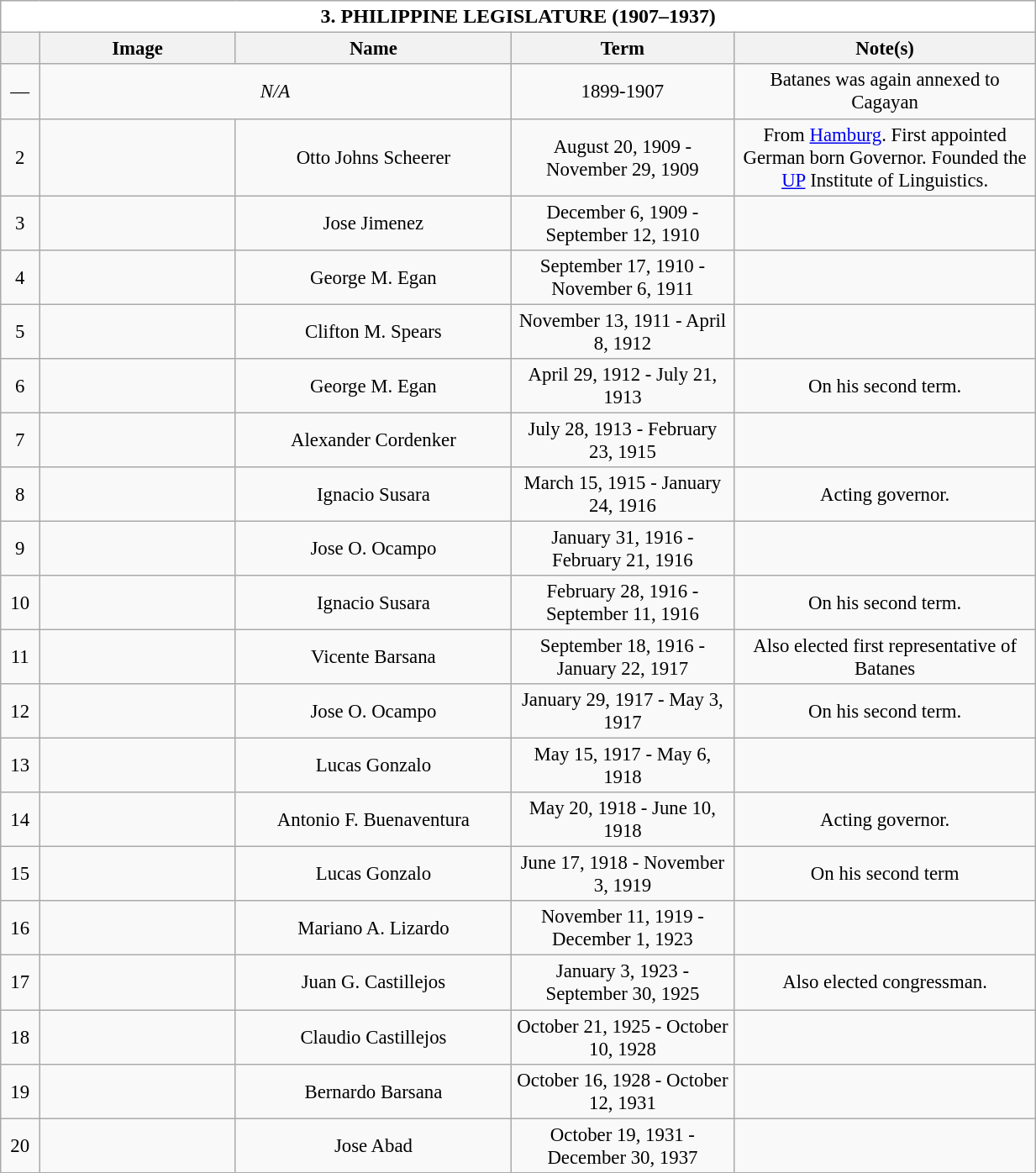<table class="wikitable collapsible collapsed" style="vertical-align:top;text-align:center;font-size:95%;">
<tr>
<th style="background-color:white;font-size:105%;width:51em;" colspan=5>3. PHILIPPINE LEGISLATURE (1907–1937)</th>
</tr>
<tr>
<th style="width: 1em;text-align:center"></th>
<th style="width: 7em;text-align:center">Image</th>
<th style="width: 10em;text-align:center">Name</th>
<th style="width: 8em;text-align:center">Term</th>
<th style="width: 11em;text-align:center">Note(s)</th>
</tr>
<tr>
<td>—</td>
<td colspan="2"><em>N/A</em></td>
<td>1899-1907</td>
<td>Batanes was again annexed to Cagayan</td>
</tr>
<tr>
<td>2</td>
<td></td>
<td>Otto Johns Scheerer</td>
<td>August 20, 1909 - November 29, 1909</td>
<td>From <a href='#'>Hamburg</a>. First appointed German born Governor. Founded the <a href='#'>UP</a> Institute of Linguistics.</td>
</tr>
<tr>
<td>3</td>
<td></td>
<td>Jose Jimenez</td>
<td>December 6, 1909 - September 12, 1910</td>
<td></td>
</tr>
<tr>
<td>4</td>
<td></td>
<td>George M. Egan</td>
<td>September 17, 1910 - November 6, 1911</td>
<td></td>
</tr>
<tr>
<td>5</td>
<td></td>
<td>Clifton M. Spears</td>
<td>November 13, 1911 - April 8, 1912</td>
<td></td>
</tr>
<tr>
<td>6</td>
<td></td>
<td>George M. Egan</td>
<td>April 29, 1912 - July 21, 1913</td>
<td>On his second term.</td>
</tr>
<tr>
<td>7</td>
<td></td>
<td>Alexander Cordenker</td>
<td>July 28, 1913 - February 23, 1915</td>
<td></td>
</tr>
<tr>
<td>8</td>
<td></td>
<td>Ignacio Susara</td>
<td>March 15, 1915 - January 24, 1916</td>
<td>Acting governor.</td>
</tr>
<tr>
<td>9</td>
<td></td>
<td>Jose O. Ocampo</td>
<td>January 31, 1916 - February 21, 1916</td>
<td></td>
</tr>
<tr>
<td>10</td>
<td></td>
<td>Ignacio Susara</td>
<td>February 28, 1916 - September 11, 1916</td>
<td>On his second term.</td>
</tr>
<tr>
<td>11</td>
<td></td>
<td>Vicente Barsana</td>
<td>September 18, 1916 - January 22, 1917</td>
<td>Also elected first representative of Batanes</td>
</tr>
<tr>
<td>12</td>
<td></td>
<td>Jose O. Ocampo</td>
<td>January 29, 1917 - May 3, 1917</td>
<td>On his second term.</td>
</tr>
<tr>
<td>13</td>
<td></td>
<td>Lucas Gonzalo</td>
<td>May 15, 1917 - May 6, 1918</td>
<td></td>
</tr>
<tr>
<td>14</td>
<td></td>
<td>Antonio F. Buenaventura</td>
<td>May 20, 1918 - June 10, 1918</td>
<td>Acting governor.</td>
</tr>
<tr>
<td>15</td>
<td></td>
<td>Lucas Gonzalo</td>
<td>June 17, 1918 - November 3, 1919</td>
<td>On his second term</td>
</tr>
<tr>
<td>16</td>
<td></td>
<td>Mariano A. Lizardo</td>
<td>November 11, 1919 - December 1, 1923</td>
<td></td>
</tr>
<tr>
<td>17</td>
<td></td>
<td>Juan G. Castillejos</td>
<td>January 3, 1923 - September 30, 1925</td>
<td>Also elected congressman.</td>
</tr>
<tr>
<td>18</td>
<td></td>
<td>Claudio Castillejos</td>
<td>October 21, 1925 - October 10, 1928</td>
<td></td>
</tr>
<tr>
<td>19</td>
<td></td>
<td>Bernardo Barsana</td>
<td>October 16, 1928 - October 12, 1931</td>
<td></td>
</tr>
<tr>
<td>20</td>
<td></td>
<td>Jose Abad</td>
<td>October 19, 1931 - December 30, 1937</td>
<td></td>
</tr>
</table>
